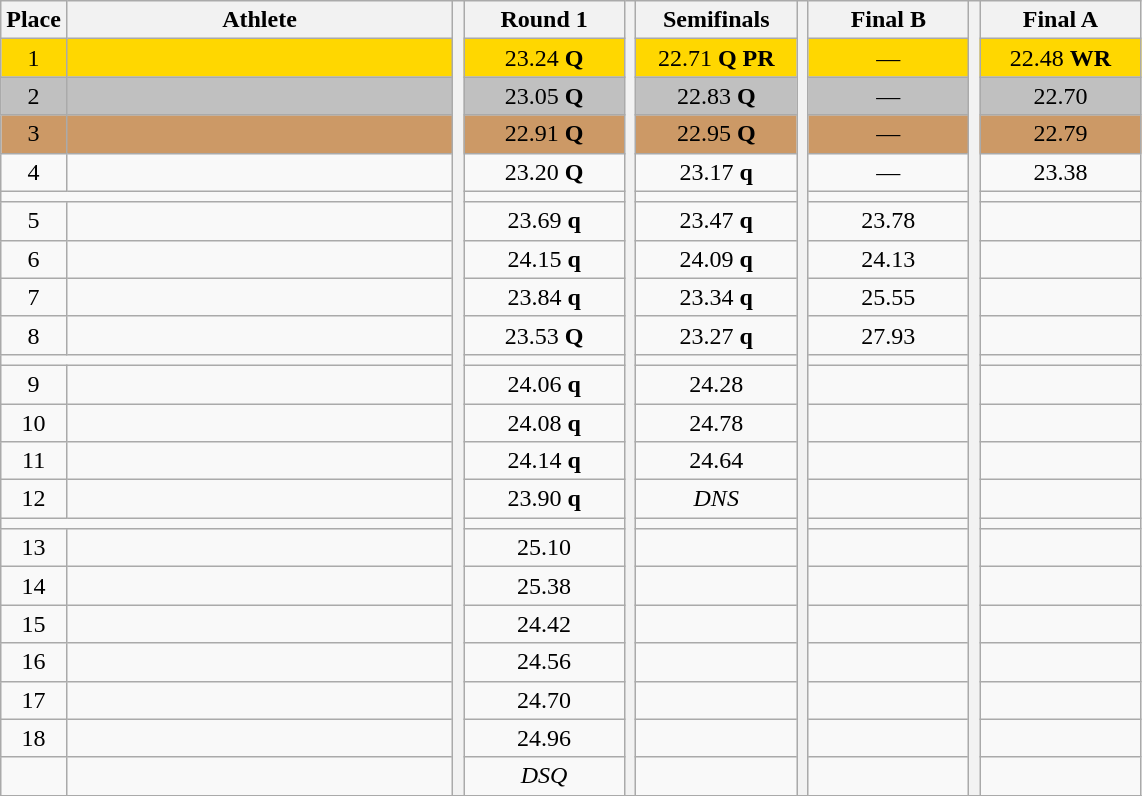<table class="wikitable" style="text-align:center">
<tr>
<th>Place</th>
<th width=250>Athlete</th>
<th rowspan=31></th>
<th width=100>Round 1</th>
<th rowspan=31></th>
<th width=100>Semifinals</th>
<th rowspan=31></th>
<th width=100>Final B</th>
<th rowspan=31></th>
<th width=100>Final A</th>
</tr>
<tr bgcolor=gold>
<td>1</td>
<td align=left></td>
<td>23.24 <strong>Q</strong></td>
<td>22.71 <strong>Q PR</strong></td>
<td>—</td>
<td>22.48 <strong>WR</strong></td>
</tr>
<tr bgcolor=silver>
<td>2</td>
<td align=left></td>
<td>23.05 <strong>Q</strong></td>
<td>22.83 <strong>Q</strong></td>
<td>—</td>
<td>22.70</td>
</tr>
<tr bgcolor=cc9966>
<td>3</td>
<td align=left></td>
<td>22.91 <strong>Q</strong></td>
<td>22.95 <strong>Q</strong></td>
<td>—</td>
<td>22.79</td>
</tr>
<tr>
<td>4</td>
<td align=left></td>
<td>23.20 <strong>Q</strong></td>
<td>23.17 <strong>q</strong></td>
<td>—</td>
<td>23.38</td>
</tr>
<tr>
<td colspan=10></td>
</tr>
<tr>
<td>5</td>
<td align=left></td>
<td>23.69 <strong>q</strong></td>
<td>23.47 <strong>q</strong></td>
<td>23.78</td>
<td></td>
</tr>
<tr>
<td>6</td>
<td align=left></td>
<td>24.15 <strong>q</strong></td>
<td>24.09 <strong>q</strong></td>
<td>24.13</td>
<td></td>
</tr>
<tr>
<td>7</td>
<td align=left></td>
<td>23.84 <strong>q</strong></td>
<td>23.34 <strong>q</strong></td>
<td>25.55</td>
<td></td>
</tr>
<tr>
<td>8</td>
<td align=left></td>
<td>23.53 <strong>Q</strong></td>
<td>23.27 <strong>q</strong></td>
<td>27.93</td>
<td></td>
</tr>
<tr>
<td colspan=10></td>
</tr>
<tr>
<td>9</td>
<td align=left></td>
<td>24.06 <strong>q</strong></td>
<td>24.28</td>
<td></td>
<td></td>
</tr>
<tr>
<td>10</td>
<td align=left></td>
<td>24.08 <strong>q</strong></td>
<td>24.78</td>
<td></td>
<td></td>
</tr>
<tr>
<td>11</td>
<td align=left></td>
<td>24.14 <strong>q</strong></td>
<td>24.64</td>
<td></td>
<td></td>
</tr>
<tr>
<td>12</td>
<td align=left></td>
<td>23.90 <strong>q</strong></td>
<td><em>DNS</em></td>
<td></td>
<td></td>
</tr>
<tr>
<td colspan=10></td>
</tr>
<tr>
<td>13</td>
<td align=left></td>
<td>25.10</td>
<td></td>
<td></td>
<td></td>
</tr>
<tr>
<td>14</td>
<td align=left></td>
<td>25.38</td>
<td></td>
<td></td>
<td></td>
</tr>
<tr>
<td>15</td>
<td align=left></td>
<td>24.42</td>
<td></td>
<td></td>
<td></td>
</tr>
<tr>
<td>16</td>
<td align=left></td>
<td>24.56</td>
<td></td>
<td></td>
<td></td>
</tr>
<tr>
<td>17</td>
<td align=left></td>
<td>24.70</td>
<td></td>
<td></td>
<td></td>
</tr>
<tr>
<td>18</td>
<td align=left></td>
<td>24.96</td>
<td></td>
<td></td>
<td></td>
</tr>
<tr>
<td></td>
<td align=left></td>
<td><em>DSQ</em></td>
<td></td>
<td></td>
<td></td>
</tr>
<tr>
</tr>
</table>
